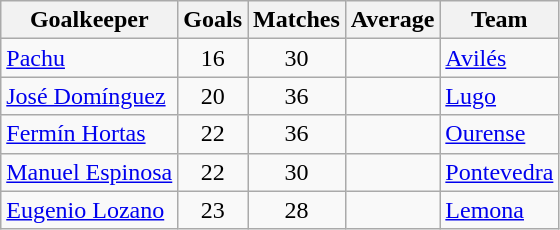<table class="wikitable sortable">
<tr>
<th>Goalkeeper</th>
<th>Goals</th>
<th>Matches</th>
<th>Average</th>
<th>Team</th>
</tr>
<tr>
<td> <a href='#'>Pachu</a></td>
<td style="text-align:center;">16</td>
<td style="text-align:center;">30</td>
<td style="text-align:center;"></td>
<td><a href='#'>Avilés</a></td>
</tr>
<tr>
<td> <a href='#'>José Domínguez</a></td>
<td style="text-align:center;">20</td>
<td style="text-align:center;">36</td>
<td style="text-align:center;"></td>
<td><a href='#'>Lugo</a></td>
</tr>
<tr>
<td> <a href='#'>Fermín Hortas</a></td>
<td style="text-align:center;">22</td>
<td style="text-align:center;">36</td>
<td style="text-align:center;"></td>
<td><a href='#'>Ourense</a></td>
</tr>
<tr>
<td> <a href='#'>Manuel Espinosa</a></td>
<td style="text-align:center;">22</td>
<td style="text-align:center;">30</td>
<td style="text-align:center;"></td>
<td><a href='#'>Pontevedra</a></td>
</tr>
<tr>
<td> <a href='#'>Eugenio Lozano</a></td>
<td style="text-align:center;">23</td>
<td style="text-align:center;">28</td>
<td style="text-align:center;"></td>
<td><a href='#'>Lemona</a></td>
</tr>
</table>
